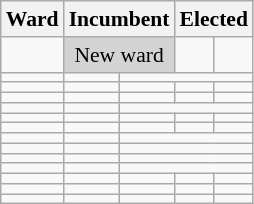<table class="wikitable col1left" style="text-align:center;font-size:90%">
<tr>
<th>Ward</th>
<th colspan="2">Incumbent</th>
<th colspan="2">Elected</th>
</tr>
<tr>
<td></td>
<td colspan="2" style="background-color:lightgrey">New ward</td>
<td></td>
<td></td>
</tr>
<tr>
<td></td>
<td></td>
<td colspan="3"></td>
</tr>
<tr>
<td></td>
<td></td>
<td></td>
<td></td>
<td></td>
</tr>
<tr>
<td></td>
<td></td>
<td></td>
<td></td>
<td></td>
</tr>
<tr>
<td></td>
<td></td>
<td colspan="3"></td>
</tr>
<tr>
<td></td>
<td></td>
<td></td>
<td></td>
<td></td>
</tr>
<tr>
<td></td>
<td></td>
<td></td>
<td></td>
<td></td>
</tr>
<tr>
<td></td>
<td></td>
<td colspan="3"></td>
</tr>
<tr>
<td></td>
<td></td>
<td colspan="3"></td>
</tr>
<tr>
<td></td>
<td></td>
<td colspan="3"></td>
</tr>
<tr>
<td></td>
<td></td>
<td colspan="3"></td>
</tr>
<tr>
<td></td>
<td></td>
<td></td>
<td></td>
<td></td>
</tr>
<tr>
<td></td>
<td></td>
<td></td>
<td></td>
<td></td>
</tr>
<tr>
<td></td>
<td></td>
<td></td>
<td></td>
<td></td>
</tr>
</table>
